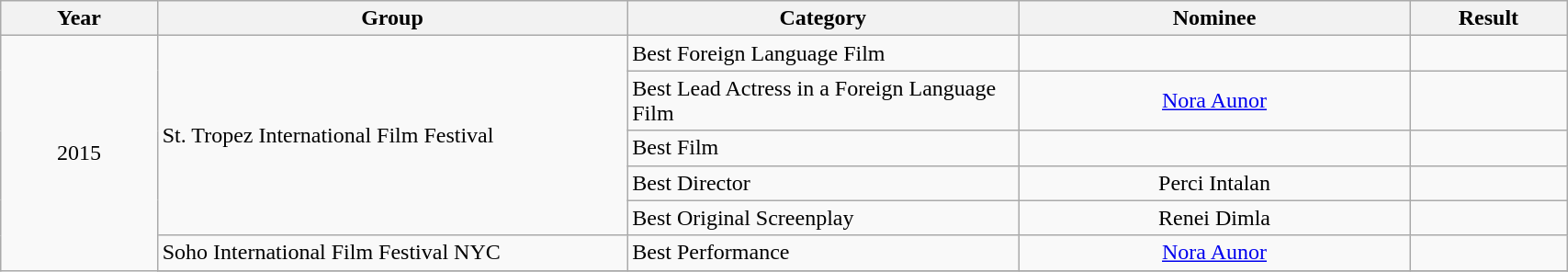<table width="90%" class="wikitable sortable">
<tr>
<th width="10%">Year</th>
<th width="30%">Group</th>
<th width="25%">Category</th>
<th width="25%">Nominee</th>
<th width="10%">Result</th>
</tr>
<tr>
<td rowspan="25" align="center">2015</td>
<td rowspan="5" align="left">St. Tropez International Film Festival</td>
<td align="left">Best Foreign Language Film</td>
<td align="center"></td>
<td></td>
</tr>
<tr>
<td align="left">Best Lead Actress in a Foreign Language Film</td>
<td align="center"><a href='#'>Nora Aunor</a></td>
<td></td>
</tr>
<tr>
<td align="left">Best Film</td>
<td align="center"></td>
<td></td>
</tr>
<tr>
<td align="left">Best Director</td>
<td align="center">Perci Intalan</td>
<td></td>
</tr>
<tr>
<td align="left">Best Original Screenplay</td>
<td align="center">Renei Dimla</td>
<td></td>
</tr>
<tr>
<td align="left">Soho International Film Festival NYC</td>
<td align="left">Best Performance</td>
<td align="center"><a href='#'>Nora Aunor</a></td>
<td></td>
</tr>
<tr>
</tr>
</table>
